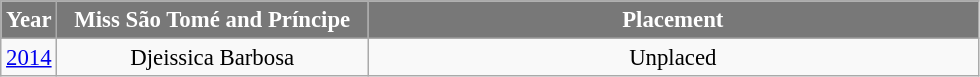<table class="wikitable sortable" style="font-size: 95%; text-align:center">
<tr>
<th width="30" style="background-color:#787878;color:#FFFFFF;">Year</th>
<th width="200" style="background-color:#787878;color:#FFFFFF;">Miss São Tomé and Príncipe</th>
<th width="400" style="background-color:#787878;color:#FFFFFF;">Placement</th>
</tr>
<tr>
<td><a href='#'>2014</a></td>
<td>Djeissica Barbosa</td>
<td>Unplaced</td>
</tr>
</table>
